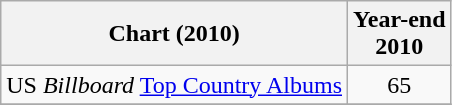<table class="wikitable">
<tr>
<th>Chart (2010)</th>
<th>Year-end<br>2010</th>
</tr>
<tr>
<td>US <em>Billboard</em> <a href='#'>Top Country Albums</a></td>
<td align="center">65</td>
</tr>
<tr>
</tr>
</table>
